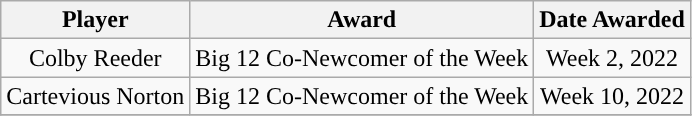<table class="wikitable" style="text-align: center">
<tr align="center">
<th>Player</th>
<th>Award</th>
<th>Date Awarded</th>
</tr>
<tr>
<td>Colby Reeder</td>
<td>Big 12 Co-Newcomer of the Week</td>
<td>Week 2, 2022</td>
</tr>
<tr>
<td>Cartevious Norton</td>
<td>Big 12 Co-Newcomer of the Week</td>
<td>Week 10, 2022</td>
</tr>
<tr>
</tr>
</table>
